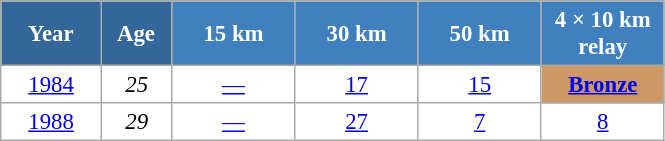<table class="wikitable" style="font-size:95%; text-align:center; border:grey solid 1px; border-collapse:collapse; background:#ffffff;">
<tr>
<th style="background-color:#369; color:white; width:60px;"> Year </th>
<th style="background-color:#369; color:white; width:40px;"> Age </th>
<th style="background-color:#4180be; color:white; width:75px;"> 15 km </th>
<th style="background-color:#4180be; color:white; width:75px;"> 30 km </th>
<th style="background-color:#4180be; color:white; width:75px;"> 50 km </th>
<th style="background-color:#4180be; color:white; width:75px;"> 4 × 10 km <br> relay </th>
</tr>
<tr>
<td><a href='#'>1984</a></td>
<td><em>25</em></td>
<td><a href='#'>—</a></td>
<td><a href='#'>17</a></td>
<td><a href='#'>15</a></td>
<td bgcolor="cc9966"><a href='#'><strong>Bronze</strong></a></td>
</tr>
<tr>
<td><a href='#'>1988</a></td>
<td><em>29</em></td>
<td><a href='#'>—</a></td>
<td><a href='#'>27</a></td>
<td><a href='#'>7</a></td>
<td><a href='#'>8</a></td>
</tr>
</table>
